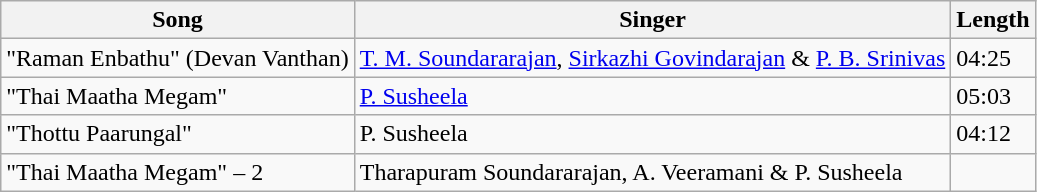<table class="wikitable">
<tr>
<th>Song</th>
<th>Singer</th>
<th>Length</th>
</tr>
<tr>
<td>"Raman Enbathu" (Devan Vanthan)</td>
<td><a href='#'>T. M. Soundararajan</a>, <a href='#'>Sirkazhi Govindarajan</a> & <a href='#'>P. B. Srinivas</a></td>
<td>04:25</td>
</tr>
<tr>
<td>"Thai Maatha Megam"</td>
<td><a href='#'>P. Susheela</a></td>
<td>05:03</td>
</tr>
<tr>
<td>"Thottu Paarungal"</td>
<td>P. Susheela</td>
<td>04:12</td>
</tr>
<tr>
<td>"Thai Maatha Megam" – 2</td>
<td>Tharapuram Soundararajan, A. Veeramani & P. Susheela</td>
<td></td>
</tr>
</table>
